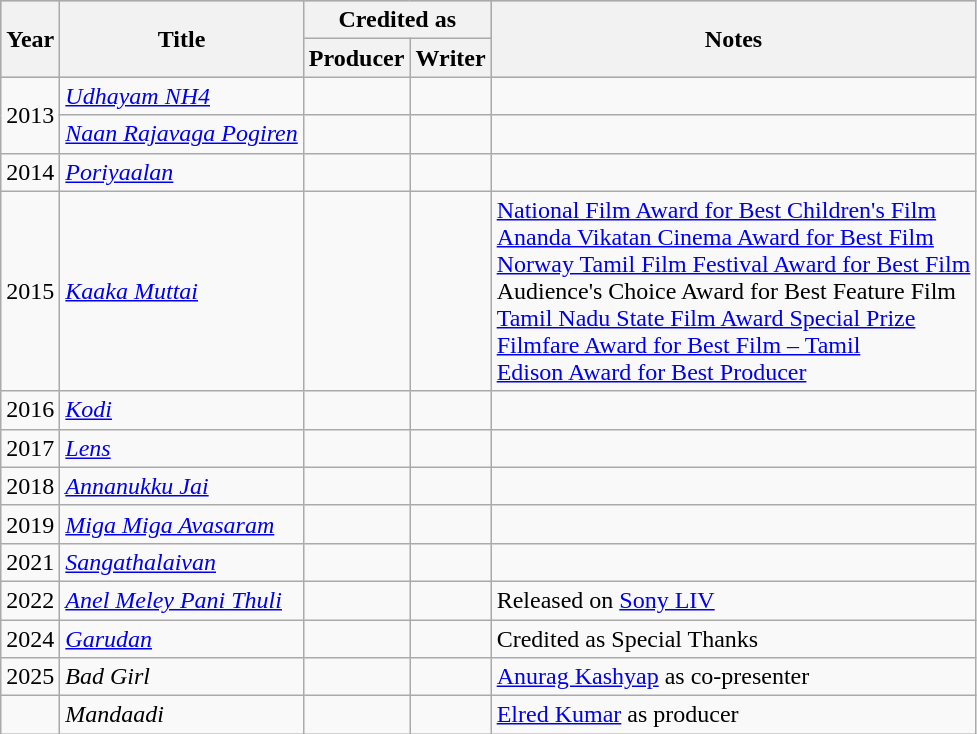<table class="wikitable">
<tr style="background:#B0C4DE; text-align:center;">
<th rowspan="2" scope="col">Year</th>
<th rowspan="2" scope="col">Title</th>
<th scope="col"  colspan="2">Credited as</th>
<th rowspan="2" class="unsortable" scope="col">Notes</th>
</tr>
<tr>
<th>Producer</th>
<th>Writer</th>
</tr>
<tr>
<td rowspan="2">2013</td>
<td><em><a href='#'>Udhayam NH4</a></em></td>
<td></td>
<td></td>
<td></td>
</tr>
<tr>
<td><em><a href='#'>Naan Rajavaga Pogiren</a></em></td>
<td></td>
<td></td>
<td></td>
</tr>
<tr>
<td>2014</td>
<td><em><a href='#'>Poriyaalan</a></em></td>
<td></td>
<td></td>
<td></td>
</tr>
<tr>
<td>2015</td>
<td><em><a href='#'>Kaaka Muttai</a></em></td>
<td></td>
<td></td>
<td><a href='#'>National Film Award for Best Children's Film</a><br><a href='#'>Ananda Vikatan Cinema Award for Best Film</a><br><a href='#'>Norway Tamil Film Festival Award for Best Film</a><br>Audience's Choice Award for Best Feature Film<br><a href='#'>Tamil Nadu State Film Award Special Prize</a><br> <a href='#'>Filmfare Award for Best Film – Tamil</a><br><a href='#'>Edison Award for Best Producer</a></td>
</tr>
<tr>
<td>2016</td>
<td><em><a href='#'>Kodi</a></em></td>
<td></td>
<td></td>
<td></td>
</tr>
<tr>
<td rowspan="1">2017</td>
<td><em><a href='#'>Lens</a></em></td>
<td></td>
<td></td>
<td></td>
</tr>
<tr>
<td>2018</td>
<td><em><a href='#'>Annanukku Jai</a></em></td>
<td></td>
<td></td>
<td></td>
</tr>
<tr>
<td>2019</td>
<td><em><a href='#'>Miga Miga Avasaram</a></em></td>
<td></td>
<td></td>
<td></td>
</tr>
<tr>
<td>2021</td>
<td><em><a href='#'>Sangathalaivan</a></em></td>
<td></td>
<td></td>
<td></td>
</tr>
<tr>
<td>2022</td>
<td><em><a href='#'>Anel Meley Pani Thuli</a></em></td>
<td></td>
<td></td>
<td>Released on <a href='#'>Sony LIV</a></td>
</tr>
<tr>
<td>2024</td>
<td><em><a href='#'>Garudan</a></em></td>
<td></td>
<td></td>
<td>Credited as Special Thanks</td>
</tr>
<tr>
<td>2025</td>
<td><em>Bad Girl</em></td>
<td></td>
<td></td>
<td><a href='#'>Anurag Kashyap</a> as co-presenter</td>
</tr>
<tr>
<td></td>
<td><em>Mandaadi</em></td>
<td></td>
<td></td>
<td><a href='#'>Elred Kumar</a> as producer</td>
</tr>
</table>
